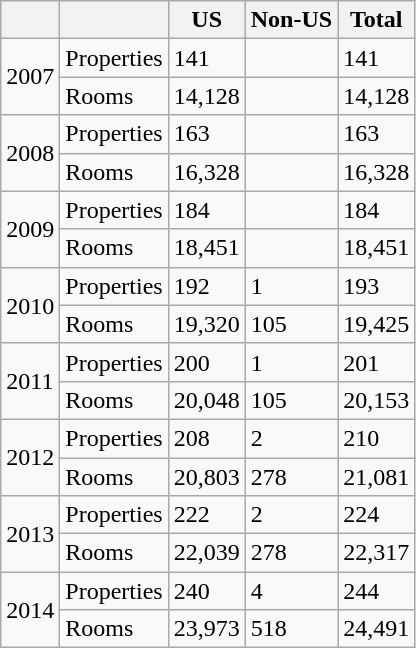<table class="wikitable mw-collapsible mw-collapsed">
<tr>
<th class="unsortable"></th>
<th></th>
<th>US</th>
<th>Non-US</th>
<th>Total</th>
</tr>
<tr>
<td rowspan=2>2007</td>
<td>Properties</td>
<td>141</td>
<td></td>
<td>141</td>
</tr>
<tr>
<td>Rooms</td>
<td>14,128</td>
<td></td>
<td>14,128</td>
</tr>
<tr>
<td rowspan=2>2008</td>
<td>Properties</td>
<td>163</td>
<td></td>
<td>163</td>
</tr>
<tr>
<td>Rooms</td>
<td>16,328</td>
<td></td>
<td>16,328</td>
</tr>
<tr>
<td rowspan=2>2009</td>
<td>Properties</td>
<td>184</td>
<td></td>
<td>184</td>
</tr>
<tr>
<td>Rooms</td>
<td>18,451</td>
<td></td>
<td>18,451</td>
</tr>
<tr>
<td rowspan=2>2010</td>
<td>Properties</td>
<td>192</td>
<td>1</td>
<td>193</td>
</tr>
<tr>
<td>Rooms</td>
<td>19,320</td>
<td>105</td>
<td>19,425</td>
</tr>
<tr>
<td rowspan=2>2011</td>
<td>Properties</td>
<td>200</td>
<td>1</td>
<td>201</td>
</tr>
<tr>
<td>Rooms</td>
<td>20,048</td>
<td>105</td>
<td>20,153</td>
</tr>
<tr>
<td rowspan=2>2012</td>
<td>Properties</td>
<td>208</td>
<td>2</td>
<td>210</td>
</tr>
<tr>
<td>Rooms</td>
<td>20,803</td>
<td>278</td>
<td>21,081</td>
</tr>
<tr>
<td rowspan=2>2013</td>
<td>Properties</td>
<td>222</td>
<td>2</td>
<td>224</td>
</tr>
<tr>
<td>Rooms</td>
<td>22,039</td>
<td>278</td>
<td>22,317</td>
</tr>
<tr>
<td rowspan=2>2014</td>
<td>Properties</td>
<td>240</td>
<td>4</td>
<td>244</td>
</tr>
<tr>
<td>Rooms</td>
<td>23,973</td>
<td>518</td>
<td>24,491</td>
</tr>
</table>
